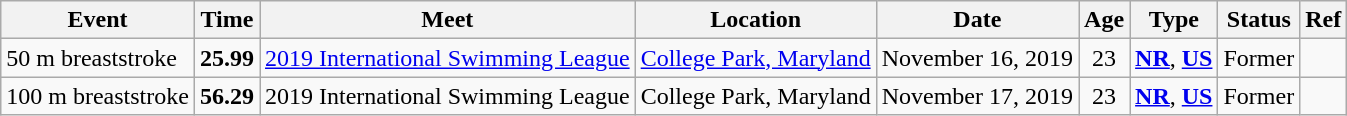<table class="wikitable">
<tr>
<th>Event</th>
<th>Time</th>
<th>Meet</th>
<th>Location</th>
<th>Date</th>
<th>Age</th>
<th>Type</th>
<th>Status</th>
<th>Ref</th>
</tr>
<tr>
<td>50 m breaststroke</td>
<td style="text-align:center;"><strong>25.99</strong></td>
<td><a href='#'>2019 International Swimming League</a></td>
<td><a href='#'>College Park, Maryland</a></td>
<td>November 16, 2019</td>
<td style="text-align:center;">23</td>
<td><strong><a href='#'>NR</a></strong>, <strong><a href='#'>US</a></strong></td>
<td style="text-align:center;">Former</td>
<td style="text-align:center;"></td>
</tr>
<tr>
<td>100 m breaststroke</td>
<td style="text-align:center;"><strong>56.29</strong></td>
<td>2019 International Swimming League</td>
<td>College Park, Maryland</td>
<td>November 17, 2019</td>
<td style="text-align:center;">23</td>
<td><strong><a href='#'>NR</a></strong>, <strong><a href='#'>US</a></strong></td>
<td style="text-align:center;">Former</td>
<td style="text-align:center;"></td>
</tr>
</table>
